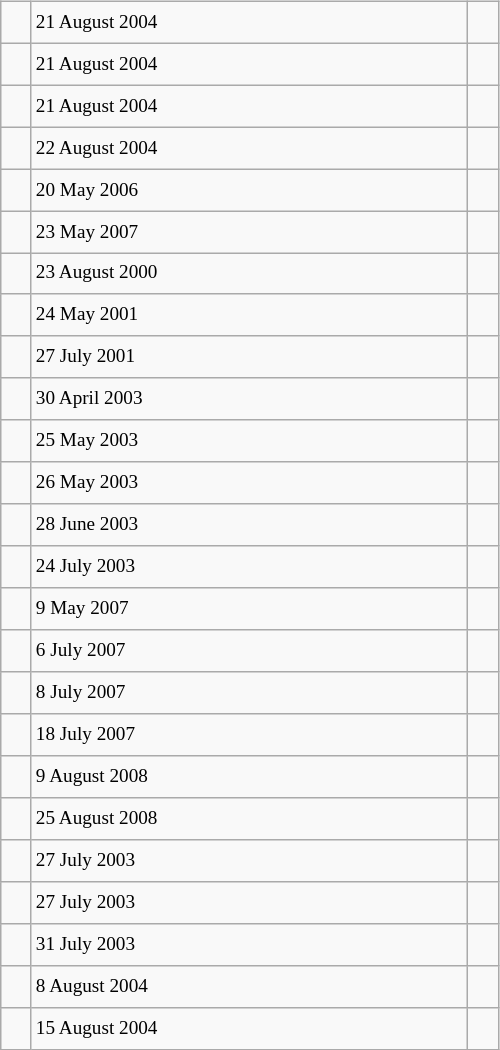<table class="wikitable" style="font-size: 80%; float: left; width: 26em; margin-right: 1em; height: 700px">
<tr>
<td></td>
<td>21 August 2004</td>
<td></td>
</tr>
<tr>
<td></td>
<td>21 August 2004</td>
<td></td>
</tr>
<tr>
<td></td>
<td>21 August 2004</td>
<td></td>
</tr>
<tr>
<td></td>
<td>22 August 2004</td>
<td></td>
</tr>
<tr>
<td></td>
<td>20 May 2006</td>
<td></td>
</tr>
<tr>
<td></td>
<td>23 May 2007</td>
<td></td>
</tr>
<tr>
<td></td>
<td>23 August 2000</td>
<td></td>
</tr>
<tr>
<td></td>
<td>24 May 2001</td>
<td></td>
</tr>
<tr>
<td></td>
<td>27 July 2001</td>
<td></td>
</tr>
<tr>
<td></td>
<td>30 April 2003</td>
<td></td>
</tr>
<tr>
<td></td>
<td>25 May 2003</td>
<td></td>
</tr>
<tr>
<td></td>
<td>26 May 2003</td>
<td></td>
</tr>
<tr>
<td></td>
<td>28 June 2003</td>
<td></td>
</tr>
<tr>
<td></td>
<td>24 July 2003</td>
<td></td>
</tr>
<tr>
<td></td>
<td>9 May 2007</td>
<td></td>
</tr>
<tr>
<td></td>
<td>6 July 2007</td>
<td></td>
</tr>
<tr>
<td></td>
<td>8 July 2007</td>
<td></td>
</tr>
<tr>
<td></td>
<td>18 July 2007</td>
<td></td>
</tr>
<tr>
<td></td>
<td>9 August 2008</td>
<td></td>
</tr>
<tr>
<td></td>
<td>25 August 2008</td>
<td></td>
</tr>
<tr>
<td></td>
<td>27 July 2003</td>
<td></td>
</tr>
<tr>
<td></td>
<td>27 July 2003</td>
<td></td>
</tr>
<tr>
<td></td>
<td>31 July 2003</td>
<td></td>
</tr>
<tr>
<td></td>
<td>8 August 2004</td>
<td></td>
</tr>
<tr>
<td></td>
<td>15 August 2004</td>
<td></td>
</tr>
</table>
